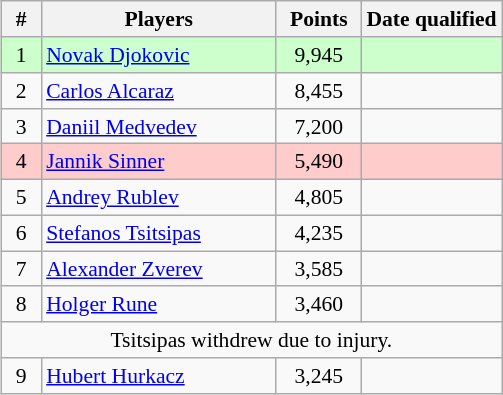<table class="sortable wikitable nowrap" align=right style=text-align:center;font-size:90%>
<tr>
<th width=20>#</th>
<th width=150>Players</th>
<th width=50>Points</th>
<th>Date qualified</th>
</tr>
<tr bgcolor=#cfc>
<td>1</td>
<td align=left> <a href='#'>Novak Djokovic</a></td>
<td>9,945</td>
<td></td>
</tr>
<tr>
<td>2</td>
<td align=left> <a href='#'>Carlos Alcaraz</a></td>
<td>8,455</td>
<td></td>
</tr>
<tr>
<td>3</td>
<td align=left> <a href='#'>Daniil Medvedev</a></td>
<td>7,200</td>
<td></td>
</tr>
<tr bgcolor=#fcc>
<td>4</td>
<td align=left> <a href='#'>Jannik Sinner</a></td>
<td>5,490</td>
<td></td>
</tr>
<tr>
<td>5</td>
<td align=left> <a href='#'>Andrey Rublev</a></td>
<td>4,805</td>
<td></td>
</tr>
<tr>
<td>6</td>
<td align=left> <a href='#'>Stefanos Tsitsipas</a></td>
<td>4,235</td>
<td></td>
</tr>
<tr>
<td>7</td>
<td align=left> <a href='#'>Alexander Zverev</a></td>
<td>3,585</td>
<td></td>
</tr>
<tr>
<td>8</td>
<td align=left> <a href='#'>Holger Rune</a></td>
<td>3,460</td>
<td></td>
</tr>
<tr>
<td colspan="7" style="text-align:center;">Tsitsipas withdrew due to injury.</td>
</tr>
<tr>
<td>9</td>
<td align=left> <a href='#'>Hubert Hurkacz</a></td>
<td>3,245</td>
<td></td>
</tr>
</table>
